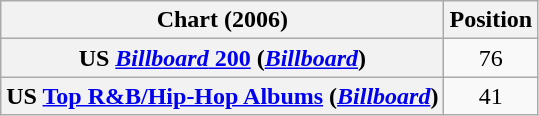<table class="wikitable sortable plainrowheaders">
<tr>
<th>Chart (2006)</th>
<th>Position</th>
</tr>
<tr>
<th scope="row">US <a href='#'><em>Billboard</em> 200</a> (<em><a href='#'>Billboard</a></em>)</th>
<td style="text-align:center;">76</td>
</tr>
<tr>
<th scope="row">US <a href='#'>Top R&B/Hip-Hop Albums</a> (<em><a href='#'>Billboard</a></em>)</th>
<td style="text-align:center;">41</td>
</tr>
</table>
